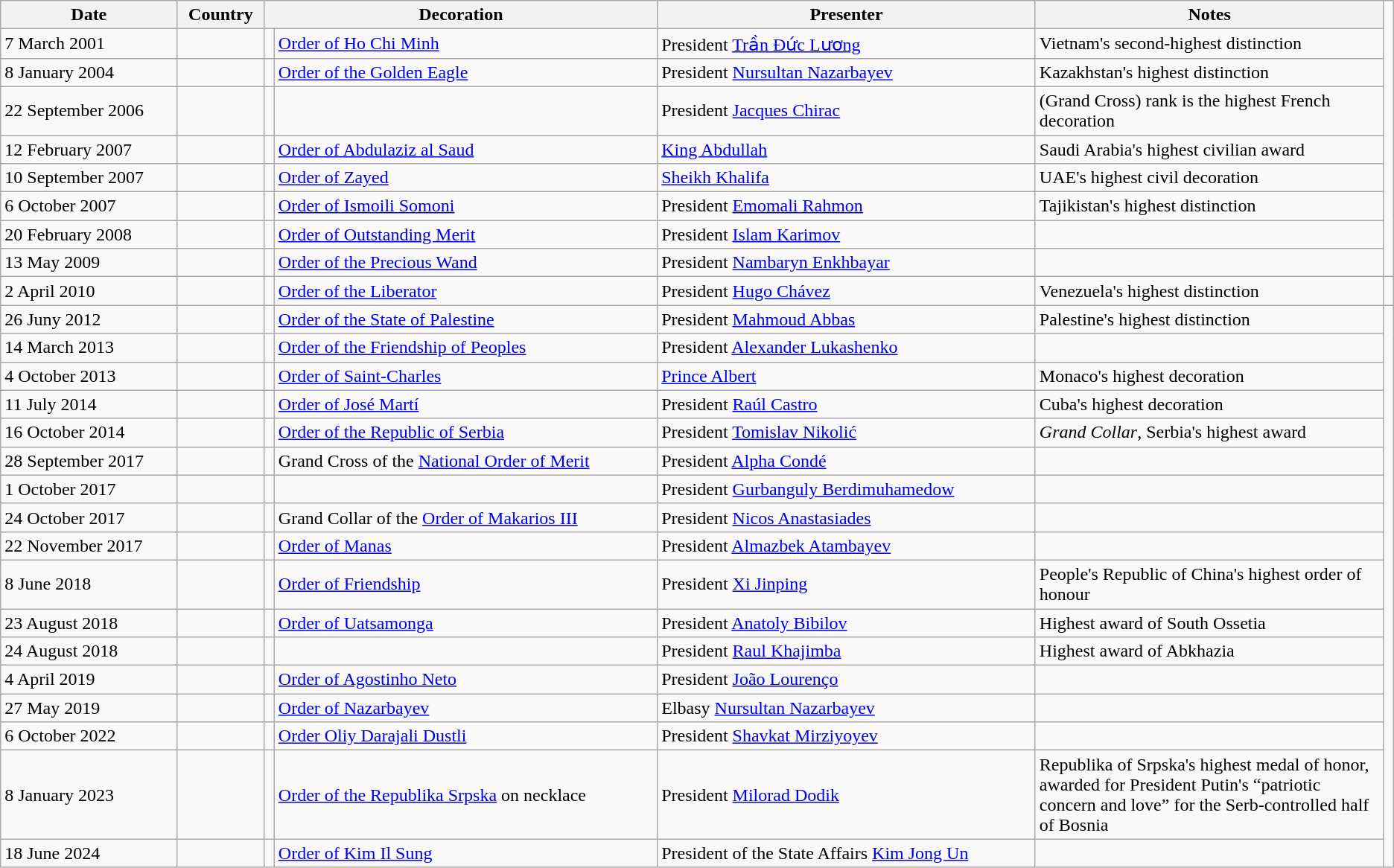<table class="wikitable sortable">
<tr>
<th>Date</th>
<th>Country</th>
<th colspan="2">Decoration</th>
<th>Presenter</th>
<th style="width:25%;">Notes</th>
</tr>
<tr>
<td>7 March 2001</td>
<td></td>
<td></td>
<td><a href='#'>Order of Ho Chi Minh</a></td>
<td>President <a href='#'>Trần Đức Lương</a></td>
<td>Vietnam's second-highest distinction</td>
</tr>
<tr>
<td>8 January 2004</td>
<td></td>
<td></td>
<td><a href='#'>Order of the Golden Eagle</a></td>
<td>President <a href='#'>Nursultan Nazarbayev</a></td>
<td>Kazakhstan's highest distinction</td>
</tr>
<tr>
<td>22 September 2006</td>
<td></td>
<td></td>
<td></td>
<td>President <a href='#'>Jacques Chirac</a></td>
<td> (Grand Cross) rank is the highest French decoration</td>
</tr>
<tr>
<td>12 February 2007</td>
<td></td>
<td></td>
<td><a href='#'>Order of Abdulaziz al Saud</a></td>
<td><a href='#'>King Abdullah</a></td>
<td>Saudi Arabia's highest civilian award</td>
</tr>
<tr>
<td>10 September 2007</td>
<td></td>
<td></td>
<td><a href='#'>Order of Zayed</a></td>
<td><a href='#'>Sheikh Khalifa</a></td>
<td>UAE's highest civil decoration</td>
</tr>
<tr>
<td>6 October 2007</td>
<td></td>
<td></td>
<td><a href='#'>Order of Ismoili Somoni</a></td>
<td>President <a href='#'>Emomali Rahmon</a></td>
<td>Tajikistan's highest distinction</td>
</tr>
<tr>
<td>20 February 2008</td>
<td></td>
<td></td>
<td><a href='#'>Order of Outstanding Merit</a></td>
<td>President <a href='#'>Islam Karimov</a></td>
<td></td>
</tr>
<tr>
<td>13 May 2009</td>
<td></td>
<td></td>
<td><a href='#'>Order of the Precious Wand</a></td>
<td>President <a href='#'>Nambaryn Enkhbayar</a></td>
<td></td>
</tr>
<tr>
<td>2 April 2010</td>
<td></td>
<td></td>
<td><a href='#'>Order of the Liberator</a></td>
<td>President <a href='#'>Hugo Chávez</a></td>
<td>Venezuela's highest distinction</td>
<td></td>
</tr>
<tr>
<td>26 Juny 2012</td>
<td></td>
<td></td>
<td><a href='#'>Order of the State of Palestine</a></td>
<td>President <a href='#'>Mahmoud Abbas</a></td>
<td>Palestine's highest distinction</td>
</tr>
<tr>
<td>14 March 2013</td>
<td></td>
<td></td>
<td><a href='#'>Order of the Friendship of Peoples</a></td>
<td>President <a href='#'>Alexander Lukashenko</a></td>
<td></td>
</tr>
<tr>
<td>4 October 2013</td>
<td></td>
<td></td>
<td><a href='#'>Order of Saint-Charles</a></td>
<td><a href='#'>Prince Albert</a></td>
<td>Monaco's highest decoration</td>
</tr>
<tr>
<td>11 July 2014</td>
<td></td>
<td></td>
<td><a href='#'>Order of José Martí</a></td>
<td>President <a href='#'>Raúl Castro</a></td>
<td>Cuba's highest decoration</td>
</tr>
<tr>
<td>16 October 2014</td>
<td></td>
<td></td>
<td><a href='#'>Order of the Republic of Serbia</a></td>
<td>President <a href='#'>Tomislav Nikolić</a></td>
<td><em>Grand Collar</em>, Serbia's highest award</td>
</tr>
<tr>
<td>28 September 2017</td>
<td></td>
<td></td>
<td>Grand Cross of the <a href='#'>National Order of Merit</a></td>
<td>President <a href='#'>Alpha Condé</a></td>
<td></td>
</tr>
<tr>
<td>1 October 2017</td>
<td></td>
<td></td>
<td></td>
<td>President <a href='#'>Gurbanguly Berdimuhamedow</a></td>
<td></td>
</tr>
<tr>
<td>24 October 2017</td>
<td></td>
<td></td>
<td>Grand Collar of the <a href='#'>Order of Makarios III</a></td>
<td>President <a href='#'>Nicos Anastasiades</a></td>
<td></td>
</tr>
<tr>
<td>22 November 2017</td>
<td></td>
<td></td>
<td><a href='#'>Order of Manas</a></td>
<td>President <a href='#'>Almazbek Atambayev</a></td>
<td></td>
</tr>
<tr>
<td>8 June 2018</td>
<td></td>
<td></td>
<td><a href='#'>Order of Friendship</a></td>
<td>President <a href='#'>Xi Jinping</a></td>
<td>People's Republic of China's highest order of honour</td>
</tr>
<tr>
<td>23 August 2018</td>
<td></td>
<td></td>
<td><a href='#'>Order of Uatsamonga</a></td>
<td>President <a href='#'>Anatoly Bibilov</a></td>
<td>Highest award of South Ossetia</td>
</tr>
<tr>
<td>24 August 2018</td>
<td></td>
<td></td>
<td></td>
<td>President <a href='#'>Raul Khajimba</a></td>
<td>Highest award of Abkhazia</td>
</tr>
<tr>
<td>4 April 2019</td>
<td></td>
<td></td>
<td><a href='#'>Order of Agostinho Neto</a></td>
<td>President <a href='#'>João Lourenço</a></td>
<td></td>
</tr>
<tr>
<td>27 May 2019</td>
<td></td>
<td></td>
<td><a href='#'>Order of Nazarbayev</a></td>
<td>Elbasy <a href='#'>Nursultan Nazarbayev</a></td>
<td></td>
</tr>
<tr>
<td>6 October 2022</td>
<td></td>
<td></td>
<td><a href='#'>Order Oliy Darajali Dustli</a></td>
<td>President <a href='#'>Shavkat Mirziyoyev</a></td>
<td></td>
</tr>
<tr>
<td>8 January 2023</td>
<td></td>
<td></td>
<td><a href='#'>Order of the Republika Srpska</a> on necklace</td>
<td>President <a href='#'>Milorad Dodik</a></td>
<td>Republika of Srpska's highest medal of honor, awarded for President Putin's “patriotic concern and love” for the Serb-controlled half of Bosnia</td>
</tr>
<tr>
<td>18 June 2024</td>
<td></td>
<td></td>
<td><a href='#'>Order of Kim Il Sung</a></td>
<td>President of the State Affairs <a href='#'>Kim Jong Un</a></td>
<td></td>
</tr>
</table>
